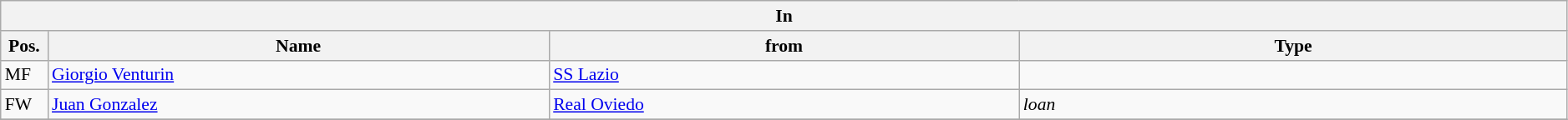<table class="wikitable" style="font-size:90%;width:99%;">
<tr>
<th colspan="4">In</th>
</tr>
<tr>
<th width=3%>Pos.</th>
<th width=32%>Name</th>
<th width=30%>from</th>
<th width=35%>Type</th>
</tr>
<tr>
<td>MF</td>
<td><a href='#'>Giorgio Venturin</a></td>
<td><a href='#'>SS Lazio</a></td>
<td></td>
</tr>
<tr>
<td>FW</td>
<td><a href='#'>Juan Gonzalez</a></td>
<td><a href='#'>Real Oviedo</a></td>
<td><em>loan</em></td>
</tr>
<tr>
</tr>
</table>
